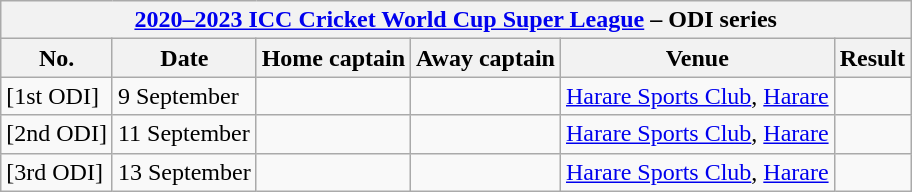<table class="wikitable">
<tr>
<th colspan="9"><a href='#'>2020–2023 ICC Cricket World Cup Super League</a> – ODI series</th>
</tr>
<tr>
<th>No.</th>
<th>Date</th>
<th>Home captain</th>
<th>Away captain</th>
<th>Venue</th>
<th>Result</th>
</tr>
<tr>
<td>[1st ODI]</td>
<td>9 September</td>
<td></td>
<td></td>
<td><a href='#'>Harare Sports Club</a>, <a href='#'>Harare</a></td>
<td></td>
</tr>
<tr>
<td>[2nd ODI]</td>
<td>11 September</td>
<td></td>
<td></td>
<td><a href='#'>Harare Sports Club</a>, <a href='#'>Harare</a></td>
<td></td>
</tr>
<tr>
<td>[3rd ODI]</td>
<td>13 September</td>
<td></td>
<td></td>
<td><a href='#'>Harare Sports Club</a>, <a href='#'>Harare</a></td>
<td></td>
</tr>
</table>
